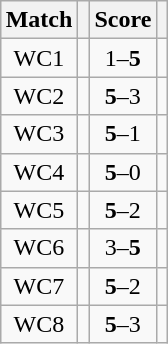<table class="wikitable" style="font-size: 100%; margin: 1em auto 1em auto;">
<tr>
<th>Match</th>
<th></th>
<th>Score</th>
<th></th>
</tr>
<tr>
<td align="center">WC1</td>
<td></td>
<td align="center">1–<strong>5</strong></td>
<td><strong></strong></td>
</tr>
<tr>
<td align="center">WC2</td>
<td><strong></strong></td>
<td align="center"><strong>5</strong>–3</td>
<td></td>
</tr>
<tr>
<td align="center">WC3</td>
<td><strong></strong></td>
<td align="center"><strong>5</strong>–1</td>
<td></td>
</tr>
<tr>
<td align="center">WC4</td>
<td><strong></strong></td>
<td align="center"><strong>5</strong>–0</td>
<td></td>
</tr>
<tr>
<td align="center">WC5</td>
<td><strong></strong></td>
<td align="center"><strong>5</strong>–2</td>
<td></td>
</tr>
<tr>
<td align="center">WC6</td>
<td></td>
<td align="center">3–<strong>5</strong></td>
<td><strong></strong></td>
</tr>
<tr>
<td align="center">WC7</td>
<td><strong></strong></td>
<td align="center"><strong>5</strong>–2</td>
<td></td>
</tr>
<tr>
<td align="center">WC8</td>
<td><strong></strong></td>
<td align="center"><strong>5</strong>–3</td>
<td></td>
</tr>
</table>
